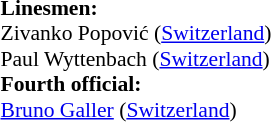<table style="width:100%; font-size:90%;">
<tr>
<td><br><strong>Linesmen:</strong>
<br>Zivanko Popović (<a href='#'>Switzerland</a>)
<br>Paul Wyttenbach (<a href='#'>Switzerland</a>)
<br><strong>Fourth official:</strong>
<br><a href='#'>Bruno Galler</a> (<a href='#'>Switzerland</a>)</td>
</tr>
</table>
